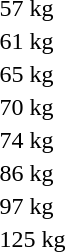<table>
<tr>
<td rowspan=2>57 kg</td>
<td rowspan=2></td>
<td rowspan=2></td>
<td></td>
</tr>
<tr>
<td></td>
</tr>
<tr>
<td rowspan=2>61 kg</td>
<td rowspan=2></td>
<td rowspan=2></td>
<td></td>
</tr>
<tr>
<td></td>
</tr>
<tr>
<td rowspan=2>65 kg</td>
<td rowspan=2></td>
<td rowspan=2></td>
<td></td>
</tr>
<tr>
<td></td>
</tr>
<tr>
<td rowspan=2>70 kg</td>
<td rowspan=2></td>
<td rowspan=2></td>
<td></td>
</tr>
<tr>
<td></td>
</tr>
<tr>
<td rowspan=2>74 kg</td>
<td rowspan=2></td>
<td rowspan=2></td>
<td></td>
</tr>
<tr>
<td></td>
</tr>
<tr>
<td rowspan=2>86 kg</td>
<td rowspan=2></td>
<td rowspan=2></td>
<td></td>
</tr>
<tr>
<td></td>
</tr>
<tr>
<td rowspan=2>97 kg</td>
<td rowspan=2></td>
<td rowspan=2></td>
<td></td>
</tr>
<tr>
<td></td>
</tr>
<tr>
<td rowspan=2>125 kg</td>
<td rowspan=2></td>
<td rowspan=2></td>
<td></td>
</tr>
<tr>
<td></td>
</tr>
</table>
